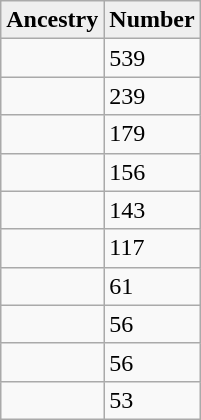<table style="float: center;" class="wikitable">
<tr>
<th style="background:#efefef;">Ancestry</th>
<th style="background:#efefef;">Number</th>
</tr>
<tr>
<td></td>
<td>539</td>
</tr>
<tr>
<td></td>
<td>239</td>
</tr>
<tr>
<td></td>
<td>179</td>
</tr>
<tr>
<td></td>
<td>156</td>
</tr>
<tr>
<td></td>
<td>143</td>
</tr>
<tr>
<td></td>
<td>117</td>
</tr>
<tr>
<td></td>
<td>61</td>
</tr>
<tr>
<td></td>
<td>56</td>
</tr>
<tr>
<td></td>
<td>56</td>
</tr>
<tr>
<td></td>
<td>53</td>
</tr>
</table>
